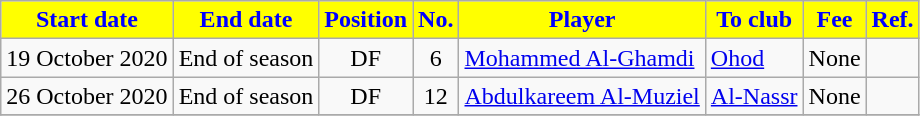<table class="wikitable sortable">
<tr>
<th style="background:yellow; color:blue;"><strong>Start date</strong></th>
<th style="background:yellow; color:blue;"><strong>End date</strong></th>
<th style="background:yellow; color:blue;"><strong>Position</strong></th>
<th style="background:yellow; color:blue;"><strong>No.</strong></th>
<th style="background:yellow; color:blue;"><strong>Player</strong></th>
<th style="background:yellow; color:blue;"><strong>To club</strong></th>
<th style="background:yellow; color:blue;"><strong>Fee</strong></th>
<th style="background:yellow; color:blue;"><strong>Ref.</strong></th>
</tr>
<tr>
<td>19 October 2020</td>
<td>End of season</td>
<td style="text-align:center;">DF</td>
<td style="text-align:center;">6</td>
<td style="text-align:left;"> <a href='#'>Mohammed Al-Ghamdi</a></td>
<td style="text-align:left;"> <a href='#'>Ohod</a></td>
<td>None</td>
<td></td>
</tr>
<tr>
<td>26 October 2020</td>
<td>End of season</td>
<td style="text-align:center;">DF</td>
<td style="text-align:center;">12</td>
<td style="text-align:left;"> <a href='#'>Abdulkareem Al-Muziel</a></td>
<td style="text-align:left;"> <a href='#'>Al-Nassr</a></td>
<td>None</td>
<td></td>
</tr>
<tr>
</tr>
</table>
